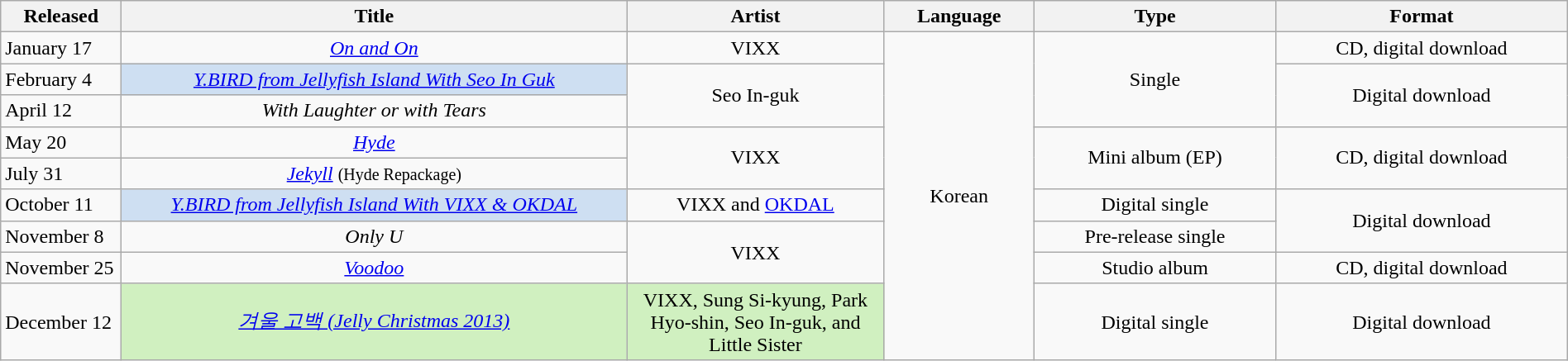<table class="wikitable"  style="width:100%">
<tr>
<th width=90px>Released</th>
<th width=400px>Title</th>
<th width=200px>Artist</th>
<th>Language</th>
<th>Type</th>
<th>Format</th>
</tr>
<tr>
<td>January 17</td>
<td align="center"><em><a href='#'>On and On</a></em></td>
<td align="center">VIXX</td>
<td align="center" rowspan="9">Korean</td>
<td align="center" rowspan="3">Single</td>
<td align="center">CD, digital download</td>
</tr>
<tr>
<td>February 4</td>
<td align="center" style="background:#CEDFF2;"><em><a href='#'>Y.BIRD from Jellyfish Island With Seo In Guk</a></em></td>
<td align="center" rowspan="2">Seo In-guk</td>
<td align="center" rowspan="2">Digital download</td>
</tr>
<tr>
<td>April 12</td>
<td align="center"><em>With Laughter or with Tears</em></td>
</tr>
<tr>
<td>May 20</td>
<td align="center"><em><a href='#'>Hyde</a></em></td>
<td align="center" rowspan="2">VIXX</td>
<td align="center" rowspan="2">Mini album (EP)</td>
<td align="center" rowspan="2">CD, digital download</td>
</tr>
<tr>
<td>July 31</td>
<td align="center"><em><a href='#'>Jekyll</a></em> <small>(Hyde Repackage)</small></td>
</tr>
<tr>
<td>October 11</td>
<td align="center" style="background:#CEDFF2;"><em><a href='#'>Y.BIRD from Jellyfish Island With VIXX & OKDAL</a></em></td>
<td align="center">VIXX and <a href='#'>OKDAL</a></td>
<td align="center">Digital single</td>
<td align="center" rowspan="2">Digital download</td>
</tr>
<tr>
<td>November 8</td>
<td align="center"><em>Only U</em></td>
<td align="center" rowspan="2">VIXX</td>
<td align="center">Pre-release single</td>
</tr>
<tr>
<td>November 25</td>
<td align="center"><em><a href='#'>Voodoo</a></em></td>
<td align="center">Studio album</td>
<td align="center">CD, digital download</td>
</tr>
<tr>
<td>December 12</td>
<td align="center" style="background:#D0F0C0;"><em><a href='#'>겨울 고백 (Jelly Christmas 2013)</a></em></td>
<td align="center" style="background:#D0F0C0;">VIXX, Sung Si-kyung, Park Hyo-shin, Seo In-guk, and Little Sister</td>
<td align="center">Digital single</td>
<td align="center">Digital download</td>
</tr>
</table>
